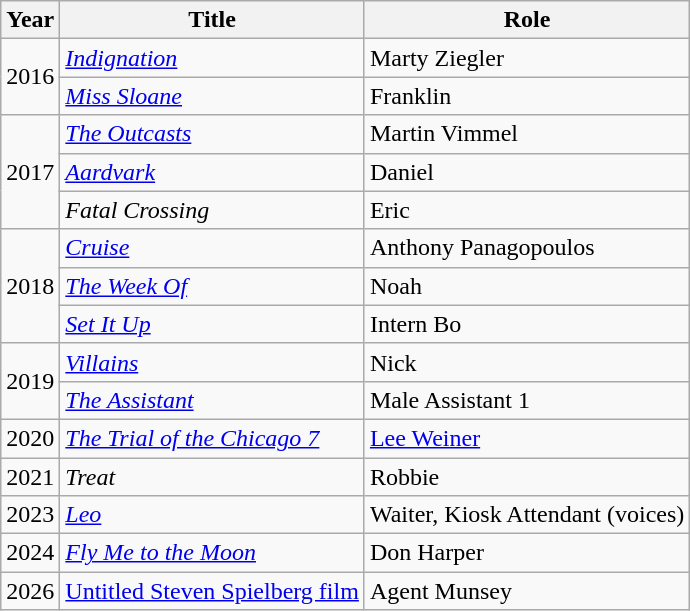<table class="wikitable sortable">
<tr>
<th>Year</th>
<th>Title</th>
<th>Role</th>
</tr>
<tr>
<td rowspan="2">2016</td>
<td><a href='#'><em>Indignation</em></a></td>
<td>Marty Ziegler</td>
</tr>
<tr>
<td><em><a href='#'>Miss Sloane</a></em></td>
<td>Franklin</td>
</tr>
<tr>
<td rowspan="3">2017</td>
<td><a href='#'><em>The Outcasts</em></a></td>
<td>Martin Vimmel</td>
</tr>
<tr>
<td><a href='#'><em>Aardvark</em></a></td>
<td>Daniel</td>
</tr>
<tr>
<td><em>Fatal Crossing</em></td>
<td>Eric</td>
</tr>
<tr>
<td rowspan="3">2018</td>
<td><a href='#'><em>Cruise</em></a></td>
<td>Anthony Panagopoulos</td>
</tr>
<tr>
<td><em><a href='#'>The Week Of</a></em></td>
<td>Noah</td>
</tr>
<tr>
<td><em><a href='#'>Set It Up</a></em></td>
<td>Intern Bo</td>
</tr>
<tr>
<td rowspan="2">2019</td>
<td><a href='#'><em>Villains</em></a></td>
<td>Nick</td>
</tr>
<tr>
<td><a href='#'><em>The Assistant</em></a></td>
<td>Male Assistant 1</td>
</tr>
<tr>
<td>2020</td>
<td><em><a href='#'>The Trial of the Chicago 7</a></em></td>
<td><a href='#'>Lee Weiner</a></td>
</tr>
<tr>
<td>2021</td>
<td><em>Treat</em></td>
<td>Robbie</td>
</tr>
<tr>
<td>2023</td>
<td><em><a href='#'>Leo</a></em></td>
<td>Waiter, Kiosk Attendant (voices)</td>
</tr>
<tr>
<td>2024</td>
<td><em><a href='#'>Fly Me to the Moon</a></em></td>
<td>Don Harper</td>
</tr>
<tr>
<td>2026</td>
<td><a href='#'>Untitled Steven Spielberg film</a></td>
<td>Agent Munsey</td>
</tr>
</table>
